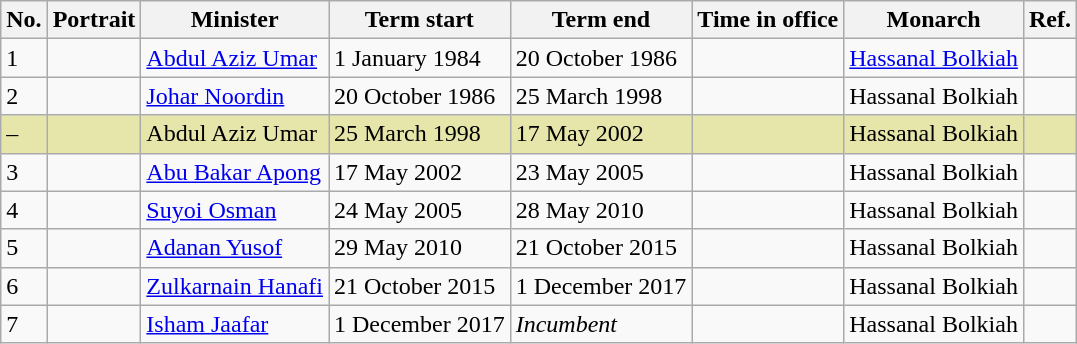<table class="wikitable">
<tr>
<th>No.</th>
<th>Portrait</th>
<th>Minister</th>
<th>Term start</th>
<th>Term end</th>
<th>Time in office</th>
<th>Monarch</th>
<th>Ref.</th>
</tr>
<tr>
<td>1</td>
<td></td>
<td><a href='#'>Abdul Aziz Umar</a></td>
<td>1 January 1984</td>
<td>20 October 1986</td>
<td></td>
<td><a href='#'>Hassanal Bolkiah</a></td>
<td></td>
</tr>
<tr>
<td>2</td>
<td></td>
<td><a href='#'>Johar Noordin</a></td>
<td>20 October 1986</td>
<td>25 March 1998</td>
<td></td>
<td>Hassanal Bolkiah</td>
<td></td>
</tr>
<tr style="background:#e6e6aa;">
<td>–</td>
<td></td>
<td>Abdul Aziz Umar</td>
<td>25 March 1998</td>
<td>17 May 2002</td>
<td></td>
<td>Hassanal Bolkiah</td>
<td></td>
</tr>
<tr>
<td>3</td>
<td></td>
<td><a href='#'>Abu Bakar Apong</a></td>
<td>17 May 2002</td>
<td>23 May 2005</td>
<td></td>
<td>Hassanal Bolkiah</td>
<td></td>
</tr>
<tr>
<td>4</td>
<td></td>
<td><a href='#'>Suyoi Osman</a></td>
<td>24 May 2005</td>
<td>28 May 2010</td>
<td></td>
<td>Hassanal Bolkiah</td>
<td></td>
</tr>
<tr>
<td>5</td>
<td></td>
<td><a href='#'>Adanan Yusof</a></td>
<td>29 May 2010</td>
<td>21 October 2015</td>
<td></td>
<td>Hassanal Bolkiah</td>
<td></td>
</tr>
<tr>
<td>6</td>
<td></td>
<td><a href='#'>Zulkarnain Hanafi</a></td>
<td>21 October 2015</td>
<td>1 December 2017</td>
<td></td>
<td>Hassanal Bolkiah</td>
<td></td>
</tr>
<tr>
<td>7</td>
<td></td>
<td><a href='#'>Isham Jaafar</a></td>
<td>1 December 2017</td>
<td><em>Incumbent</em></td>
<td></td>
<td>Hassanal Bolkiah</td>
<td></td>
</tr>
</table>
